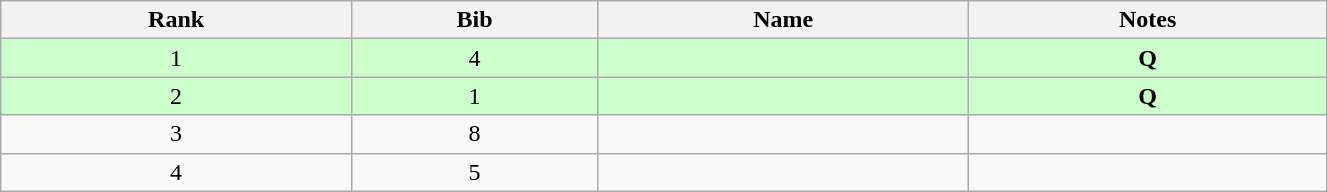<table class="wikitable" style="text-align:center;" width=70%>
<tr>
<th>Rank</th>
<th>Bib</th>
<th>Name</th>
<th>Notes</th>
</tr>
<tr bgcolor="#ccffcc">
<td>1</td>
<td>4</td>
<td align=left></td>
<td><strong>Q</strong></td>
</tr>
<tr bgcolor="#ccffcc">
<td>2</td>
<td>1</td>
<td align=left></td>
<td><strong>Q</strong></td>
</tr>
<tr>
<td>3</td>
<td>8</td>
<td align=left></td>
<td></td>
</tr>
<tr>
<td>4</td>
<td>5</td>
<td align=left></td>
<td></td>
</tr>
</table>
